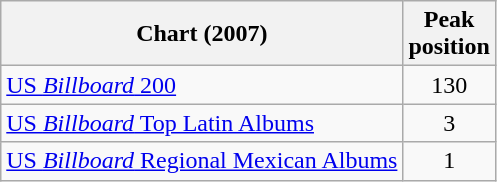<table class="wikitable sortable plainrowheaders">
<tr>
<th scope="col">Chart (2007)</th>
<th scope="col">Peak<br>position</th>
</tr>
<tr>
<td><a href='#'>US <em>Billboard</em> 200</a></td>
<td align="center">130</td>
</tr>
<tr>
<td><a href='#'>US <em>Billboard</em> Top Latin Albums</a></td>
<td align="center">3</td>
</tr>
<tr>
<td><a href='#'>US <em>Billboard</em> Regional Mexican Albums</a></td>
<td align="center">1</td>
</tr>
</table>
